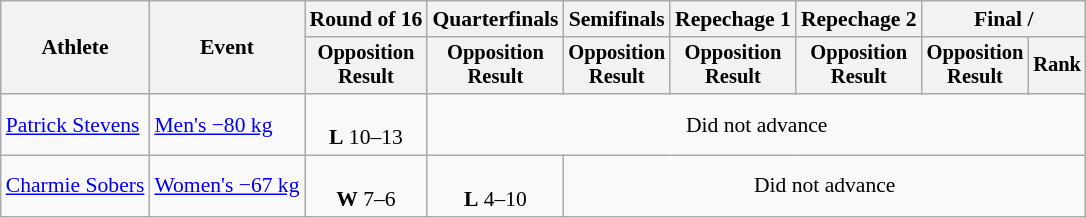<table class="wikitable" style="font-size:90%;">
<tr>
<th rowspan=2>Athlete</th>
<th rowspan=2>Event</th>
<th>Round of 16</th>
<th>Quarterfinals</th>
<th>Semifinals</th>
<th>Repechage 1</th>
<th>Repechage 2</th>
<th colspan=2>Final / </th>
</tr>
<tr style="font-size:95%">
<th>Opposition<br>Result</th>
<th>Opposition<br>Result</th>
<th>Opposition<br>Result</th>
<th>Opposition<br>Result</th>
<th>Opposition<br>Result</th>
<th>Opposition<br>Result</th>
<th>Rank</th>
</tr>
<tr align=center>
<td align=left><a href='#'>Patrick Stevens</a></td>
<td align=left><a href='#'>Men's −80 kg</a></td>
<td><br><strong>L</strong> 10–13</td>
<td colspan=6>Did not advance</td>
</tr>
<tr align=center>
<td align=left><a href='#'>Charmie Sobers</a></td>
<td align=left><a href='#'>Women's −67 kg</a></td>
<td><br><strong>W</strong> 7–6</td>
<td><br><strong>L</strong> 4–10</td>
<td colspan=5>Did not advance</td>
</tr>
</table>
